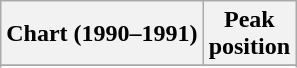<table class="wikitable sortable">
<tr>
<th align="left">Chart (1990–1991)</th>
<th align="center">Peak<br>position</th>
</tr>
<tr>
</tr>
<tr>
</tr>
</table>
